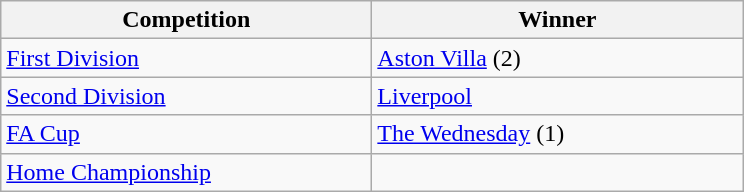<table class="wikitable">
<tr>
<th style="width:15em">Competition</th>
<th style="width:15em">Winner</th>
</tr>
<tr>
<td><a href='#'>First Division</a></td>
<td><a href='#'>Aston Villa</a> (2)</td>
</tr>
<tr>
<td><a href='#'>Second Division</a></td>
<td><a href='#'>Liverpool</a></td>
</tr>
<tr>
<td><a href='#'>FA Cup</a></td>
<td><a href='#'>The Wednesday</a> (1)</td>
</tr>
<tr>
<td><a href='#'>Home Championship</a></td>
<td></td>
</tr>
</table>
